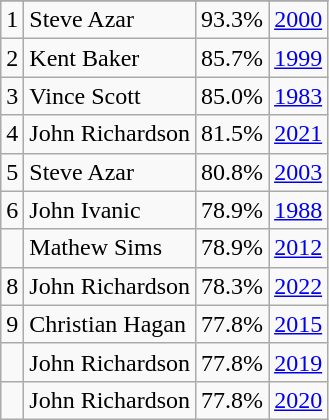<table class="wikitable">
<tr>
</tr>
<tr>
<td>1</td>
<td>Steve Azar</td>
<td><abbr>93.3%</abbr></td>
<td><a href='#'>2000</a></td>
</tr>
<tr>
<td>2</td>
<td>Kent Baker</td>
<td><abbr>85.7%</abbr></td>
<td><a href='#'>1999</a></td>
</tr>
<tr>
<td>3</td>
<td>Vince Scott</td>
<td><abbr>85.0%</abbr></td>
<td><a href='#'>1983</a></td>
</tr>
<tr>
<td>4</td>
<td>John Richardson</td>
<td><abbr>81.5%</abbr></td>
<td><a href='#'>2021</a></td>
</tr>
<tr>
<td>5</td>
<td>Steve Azar</td>
<td><abbr>80.8%</abbr></td>
<td><a href='#'>2003</a></td>
</tr>
<tr>
<td>6</td>
<td>John Ivanic</td>
<td><abbr>78.9%</abbr></td>
<td><a href='#'>1988</a></td>
</tr>
<tr>
<td></td>
<td>Mathew Sims</td>
<td><abbr>78.9%</abbr></td>
<td><a href='#'>2012</a></td>
</tr>
<tr>
<td>8</td>
<td>John Richardson</td>
<td><abbr>78.3%</abbr></td>
<td><a href='#'>2022</a></td>
</tr>
<tr>
<td>9</td>
<td>Christian Hagan</td>
<td><abbr>77.8%</abbr></td>
<td><a href='#'>2015</a></td>
</tr>
<tr>
<td></td>
<td>John Richardson</td>
<td><abbr>77.8%</abbr></td>
<td><a href='#'>2019</a></td>
</tr>
<tr>
<td></td>
<td>John Richardson</td>
<td><abbr>77.8%</abbr></td>
<td><a href='#'>2020</a></td>
</tr>
</table>
